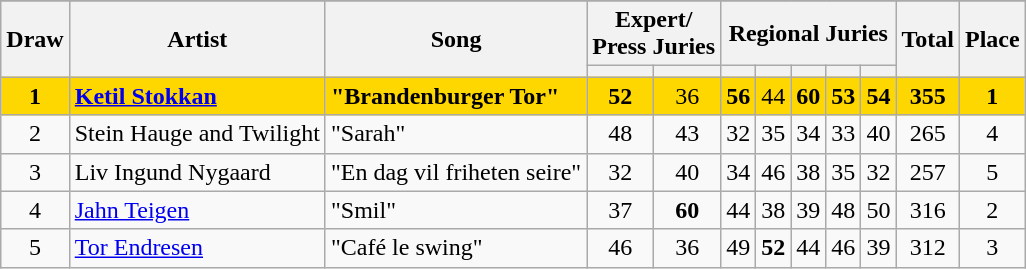<table class="wikitable plainrowheaders" style="margin: 1em auto 1em auto; text-align:center;">
<tr>
</tr>
<tr>
<th rowspan="2">Draw</th>
<th rowspan="2">Artist</th>
<th rowspan="2">Song</th>
<th colspan="2">Expert/<br>Press Juries</th>
<th colspan="5">Regional Juries</th>
<th rowspan="2">Total</th>
<th rowspan="2">Place</th>
</tr>
<tr>
<th></th>
<th></th>
<th></th>
<th></th>
<th></th>
<th></th>
<th></th>
</tr>
<tr style="background:gold;">
<td><strong>1</strong></td>
<td align="left"><strong><a href='#'>Ketil Stokkan</a></strong></td>
<td align="left"><strong>"Brandenburger Tor"</strong></td>
<td><strong>52</strong></td>
<td>36</td>
<td><strong>56</strong></td>
<td>44</td>
<td><strong>60</strong></td>
<td><strong>53</strong></td>
<td><strong>54</strong></td>
<td><strong>355</strong></td>
<td><strong>1</strong></td>
</tr>
<tr>
<td>2</td>
<td align="left">Stein Hauge and Twilight</td>
<td align="left">"Sarah"</td>
<td>48</td>
<td>43</td>
<td>32</td>
<td>35</td>
<td>34</td>
<td>33</td>
<td>40</td>
<td>265</td>
<td>4</td>
</tr>
<tr>
<td>3</td>
<td align="left">Liv Ingund Nygaard</td>
<td align="left">"En dag vil friheten seire"</td>
<td>32</td>
<td>40</td>
<td>34</td>
<td>46</td>
<td>38</td>
<td>35</td>
<td>32</td>
<td>257</td>
<td>5</td>
</tr>
<tr>
<td>4</td>
<td align="left"><a href='#'>Jahn Teigen</a></td>
<td align="left">"Smil"</td>
<td>37</td>
<td><strong>60</strong></td>
<td>44</td>
<td>38</td>
<td>39</td>
<td>48</td>
<td>50</td>
<td>316</td>
<td>2</td>
</tr>
<tr>
<td>5</td>
<td align="left"><a href='#'>Tor Endresen</a></td>
<td align="left">"Café le swing"</td>
<td>46</td>
<td>36</td>
<td>49</td>
<td><strong>52</strong></td>
<td>44</td>
<td>46</td>
<td>39</td>
<td>312</td>
<td>3</td>
</tr>
</table>
